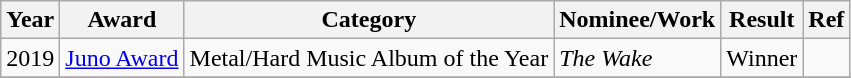<table class="wikitable">
<tr>
<th>Year</th>
<th>Award</th>
<th>Category</th>
<th>Nominee/Work</th>
<th>Result</th>
<th>Ref</th>
</tr>
<tr>
<td>2019</td>
<td><a href='#'>Juno Award</a></td>
<td>Metal/Hard Music Album of the Year</td>
<td><em>The Wake</em></td>
<td>Winner</td>
<td></td>
</tr>
<tr>
</tr>
</table>
